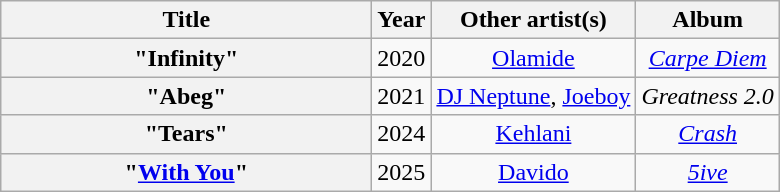<table class="wikitable plainrowheaders" style="text-align:center;">
<tr>
<th scope="col" style="width:15em;">Title</th>
<th scope="col">Year</th>
<th scope="col">Other artist(s)</th>
<th scope="col">Album</th>
</tr>
<tr>
<th scope="row">"Infinity"</th>
<td>2020</td>
<td><a href='#'>Olamide</a></td>
<td><em><a href='#'>Carpe Diem</a></em></td>
</tr>
<tr>
<th scope="row">"Abeg"</th>
<td>2021</td>
<td><a href='#'>DJ Neptune</a>, <a href='#'>Joeboy</a></td>
<td><em>Greatness 2.0</em></td>
</tr>
<tr>
<th scope="row">"Tears"</th>
<td>2024</td>
<td><a href='#'>Kehlani</a></td>
<td><em><a href='#'>Crash</a></em></td>
</tr>
<tr>
<th scope="row">"<a href='#'>With You</a>"</th>
<td>2025</td>
<td><a href='#'>Davido</a></td>
<td><em><a href='#'>5ive</a></em></td>
</tr>
</table>
